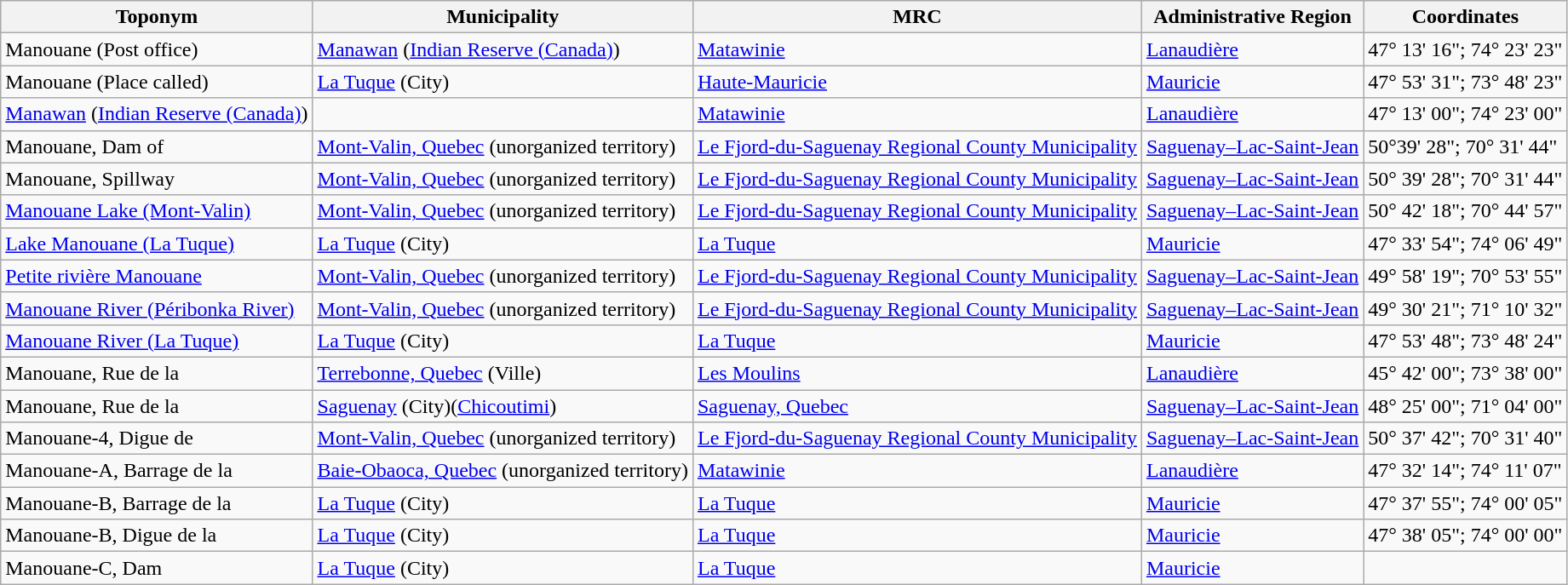<table class="wikitable" border="1">
<tr>
<th>Toponym</th>
<th>Municipality</th>
<th>MRC</th>
<th>Administrative Region</th>
<th>Coordinates</th>
</tr>
<tr>
<td>Manouane (Post office)</td>
<td><a href='#'>Manawan</a> (<a href='#'>Indian Reserve (Canada)</a>)</td>
<td><a href='#'>Matawinie</a></td>
<td><a href='#'>Lanaudière</a></td>
<td>47° 13' 16"; 74° 23' 23"</td>
</tr>
<tr>
<td>Manouane (Place called)</td>
<td><a href='#'>La Tuque</a> (City)</td>
<td><a href='#'>Haute-Mauricie</a></td>
<td><a href='#'>Mauricie</a></td>
<td>47° 53' 31"; 73° 48' 23"</td>
</tr>
<tr>
<td><a href='#'>Manawan</a> (<a href='#'>Indian Reserve (Canada)</a>)</td>
<td></td>
<td><a href='#'>Matawinie</a></td>
<td><a href='#'>Lanaudière</a></td>
<td>47° 13' 00"; 74° 23' 00"</td>
</tr>
<tr>
<td>Manouane, Dam of</td>
<td><a href='#'>Mont-Valin, Quebec</a> (unorganized territory)</td>
<td><a href='#'>Le Fjord-du-Saguenay Regional County Municipality</a></td>
<td><a href='#'>Saguenay–Lac-Saint-Jean</a></td>
<td>50°39' 28"; 70° 31' 44"</td>
</tr>
<tr>
<td>Manouane, Spillway</td>
<td><a href='#'>Mont-Valin, Quebec</a> (unorganized territory)</td>
<td><a href='#'>Le Fjord-du-Saguenay Regional County Municipality</a></td>
<td><a href='#'>Saguenay–Lac-Saint-Jean</a></td>
<td>50° 39' 28"; 70° 31' 44"</td>
</tr>
<tr>
<td><a href='#'>Manouane Lake (Mont-Valin)</a></td>
<td><a href='#'>Mont-Valin, Quebec</a> (unorganized territory)</td>
<td><a href='#'>Le Fjord-du-Saguenay Regional County Municipality</a></td>
<td><a href='#'>Saguenay–Lac-Saint-Jean</a></td>
<td>50° 42' 18"; 70° 44' 57"</td>
</tr>
<tr>
<td><a href='#'>Lake Manouane (La Tuque)</a></td>
<td><a href='#'>La Tuque</a> (City)</td>
<td><a href='#'>La Tuque</a></td>
<td><a href='#'>Mauricie</a></td>
<td>47° 33' 54"; 74° 06' 49"</td>
</tr>
<tr>
<td><a href='#'>Petite rivière Manouane</a></td>
<td><a href='#'>Mont-Valin, Quebec</a> (unorganized territory)</td>
<td><a href='#'>Le Fjord-du-Saguenay Regional County Municipality</a></td>
<td><a href='#'>Saguenay–Lac-Saint-Jean</a></td>
<td>49° 58' 19"; 70° 53' 55"</td>
</tr>
<tr>
<td><a href='#'>Manouane River (Péribonka River)</a></td>
<td><a href='#'>Mont-Valin, Quebec</a> (unorganized territory)</td>
<td><a href='#'>Le Fjord-du-Saguenay Regional County Municipality</a></td>
<td><a href='#'>Saguenay–Lac-Saint-Jean</a></td>
<td>49° 30' 21"; 71° 10' 32"</td>
</tr>
<tr>
<td><a href='#'>Manouane River (La Tuque)</a></td>
<td><a href='#'>La Tuque</a> (City)</td>
<td><a href='#'>La Tuque</a></td>
<td><a href='#'>Mauricie</a></td>
<td>47° 53' 48"; 73° 48' 24"</td>
</tr>
<tr>
<td>Manouane, Rue de la</td>
<td><a href='#'>Terrebonne, Quebec</a> (Ville)</td>
<td><a href='#'>Les Moulins</a></td>
<td><a href='#'>Lanaudière</a></td>
<td>45° 42' 00"; 73° 38' 00"</td>
</tr>
<tr>
<td>Manouane, Rue de la</td>
<td><a href='#'>Saguenay</a> (City)(<a href='#'>Chicoutimi</a>)</td>
<td><a href='#'>Saguenay, Quebec</a></td>
<td><a href='#'>Saguenay–Lac-Saint-Jean</a></td>
<td>48° 25' 00"; 71° 04' 00"</td>
</tr>
<tr>
<td>Manouane-4, Digue de</td>
<td><a href='#'>Mont-Valin, Quebec</a> (unorganized territory)</td>
<td><a href='#'>Le Fjord-du-Saguenay Regional County Municipality</a></td>
<td><a href='#'>Saguenay–Lac-Saint-Jean</a></td>
<td>50° 37' 42"; 70° 31' 40"</td>
</tr>
<tr>
<td>Manouane-A, Barrage de la</td>
<td><a href='#'>Baie-Obaoca, Quebec</a> (unorganized territory)</td>
<td><a href='#'>Matawinie</a></td>
<td><a href='#'>Lanaudière</a></td>
<td>47° 32' 14"; 74° 11' 07"</td>
</tr>
<tr>
<td>Manouane-B, Barrage de la</td>
<td><a href='#'>La Tuque</a> (City)</td>
<td><a href='#'>La Tuque</a></td>
<td><a href='#'>Mauricie</a></td>
<td>47° 37' 55"; 74° 00' 05"</td>
</tr>
<tr>
<td>Manouane-B, Digue de la</td>
<td><a href='#'>La Tuque</a> (City)</td>
<td><a href='#'>La Tuque</a></td>
<td><a href='#'>Mauricie</a></td>
<td>47° 38' 05"; 74° 00' 00"</td>
</tr>
<tr>
<td>Manouane-C, Dam</td>
<td><a href='#'>La Tuque</a> (City)</td>
<td><a href='#'>La Tuque</a></td>
<td><a href='#'>Mauricie</a></td>
<td 47° 45' 28"; 73° 53' 50"></td>
</tr>
</table>
